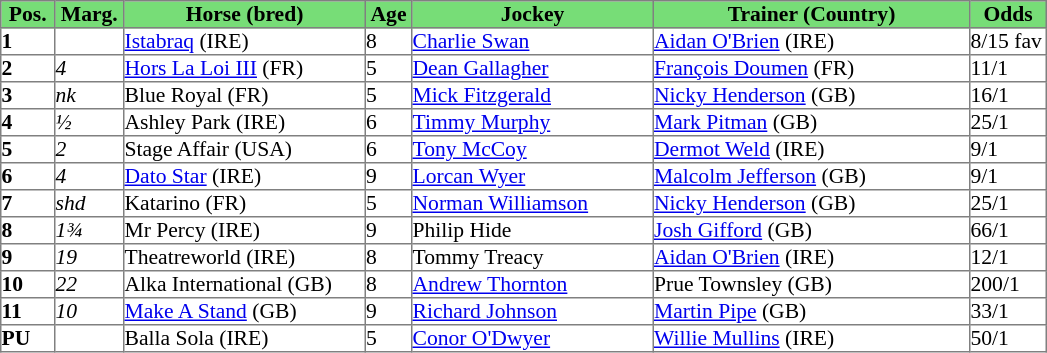<table border="1" cellpadding="0" style="border-collapse: collapse; font-size:90%">
<tr style="background:#7d7; text-align:center;">
<td style="width:35px;"><strong>Pos.</strong></td>
<td style="width:45px;"><strong>Marg.</strong></td>
<td style="width:160px;"><strong>Horse (bred)</strong></td>
<td style="width:30px;"><strong>Age</strong></td>
<td style="width:160px;"><strong>Jockey</strong></td>
<td style="width:210px;"><strong>Trainer (Country)</strong></td>
<td style="width:50px;"><strong>Odds</strong></td>
</tr>
<tr>
<td><strong>1</strong></td>
<td></td>
<td><a href='#'>Istabraq</a> (IRE)</td>
<td>8</td>
<td><a href='#'>Charlie Swan</a></td>
<td><a href='#'>Aidan O'Brien</a> (IRE)</td>
<td>8/15 fav</td>
</tr>
<tr>
<td><strong>2</strong></td>
<td><em>4</em></td>
<td><a href='#'>Hors La Loi III</a> (FR)</td>
<td>5</td>
<td><a href='#'>Dean Gallagher</a></td>
<td><a href='#'>François Doumen</a> (FR)</td>
<td>11/1</td>
</tr>
<tr>
<td><strong>3</strong></td>
<td><em>nk</em></td>
<td>Blue Royal (FR)</td>
<td>5</td>
<td><a href='#'>Mick Fitzgerald</a></td>
<td><a href='#'>Nicky Henderson</a> (GB)</td>
<td>16/1</td>
</tr>
<tr>
<td><strong>4</strong></td>
<td><em>½</em></td>
<td>Ashley Park (IRE)</td>
<td>6</td>
<td><a href='#'>Timmy Murphy</a></td>
<td><a href='#'>Mark Pitman</a> (GB)</td>
<td>25/1</td>
</tr>
<tr>
<td><strong>5</strong></td>
<td><em>2</em></td>
<td>Stage Affair (USA)</td>
<td>6</td>
<td><a href='#'>Tony McCoy</a></td>
<td><a href='#'>Dermot Weld</a> (IRE)</td>
<td>9/1</td>
</tr>
<tr>
<td><strong>6</strong></td>
<td><em>4</em></td>
<td><a href='#'>Dato Star</a> (IRE)</td>
<td>9</td>
<td><a href='#'>Lorcan Wyer</a></td>
<td><a href='#'>Malcolm Jefferson</a> (GB)</td>
<td>9/1</td>
</tr>
<tr>
<td><strong>7</strong></td>
<td><em>shd</em></td>
<td>Katarino (FR)</td>
<td>5</td>
<td><a href='#'>Norman Williamson</a></td>
<td><a href='#'>Nicky Henderson</a> (GB)</td>
<td>25/1</td>
</tr>
<tr>
<td><strong>8</strong></td>
<td><em>1¾</em></td>
<td>Mr Percy (IRE)</td>
<td>9</td>
<td>Philip Hide</td>
<td><a href='#'>Josh Gifford</a> (GB)</td>
<td>66/1</td>
</tr>
<tr>
<td><strong>9</strong></td>
<td><em>19</em></td>
<td>Theatreworld (IRE)</td>
<td>8</td>
<td>Tommy Treacy</td>
<td><a href='#'>Aidan O'Brien</a> (IRE)</td>
<td>12/1</td>
</tr>
<tr>
<td><strong>10</strong></td>
<td><em>22</em></td>
<td>Alka International (GB)</td>
<td>8</td>
<td><a href='#'>Andrew Thornton</a></td>
<td>Prue Townsley (GB)</td>
<td>200/1</td>
</tr>
<tr>
<td><strong>11</strong></td>
<td><em>10</em></td>
<td><a href='#'>Make A Stand</a> (GB)</td>
<td>9</td>
<td><a href='#'>Richard Johnson</a></td>
<td><a href='#'>Martin Pipe</a> (GB)</td>
<td>33/1</td>
</tr>
<tr>
<td><strong>PU</strong></td>
<td></td>
<td>Balla Sola (IRE)</td>
<td>5</td>
<td><a href='#'>Conor O'Dwyer</a></td>
<td><a href='#'>Willie Mullins</a> (IRE)</td>
<td>50/1</td>
</tr>
</table>
